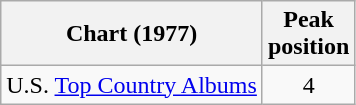<table class="wikitable">
<tr>
<th>Chart (1977)</th>
<th>Peak<br>position</th>
</tr>
<tr>
<td>U.S. <a href='#'>Top Country Albums</a></td>
<td align="center">4</td>
</tr>
</table>
